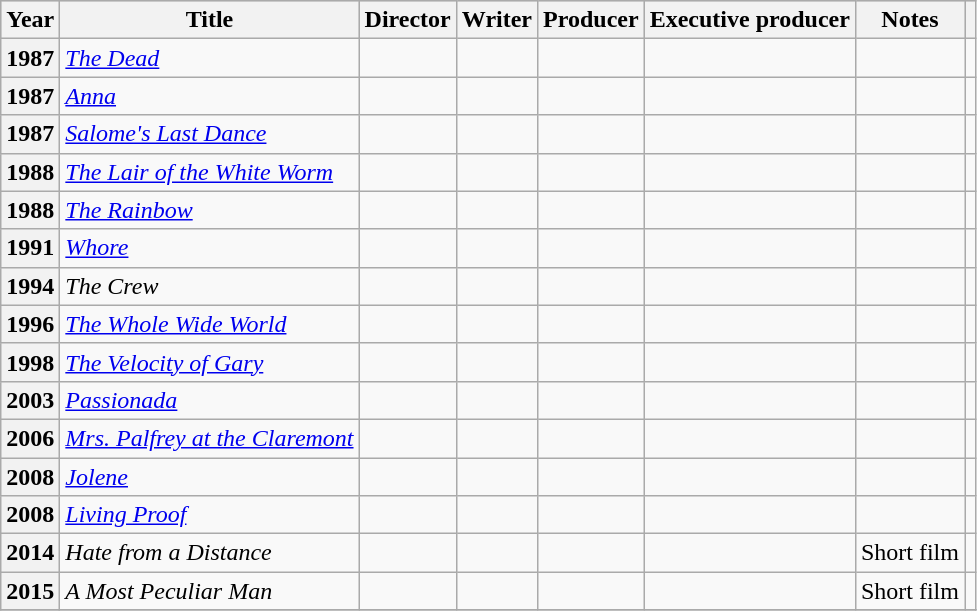<table class="wikitable plainrowheaders">
<tr style="background:#ccc; text-align:center;">
<th scope="col">Year</th>
<th scope="col">Title</th>
<th scope="col">Director</th>
<th scope="col">Writer</th>
<th scope="col">Producer</th>
<th scope="col">Executive producer</th>
<th scope="col">Notes</th>
<th scope="col"></th>
</tr>
<tr>
<th scope="row">1987</th>
<td><em><a href='#'>The Dead</a></em></td>
<td></td>
<td></td>
<td></td>
<td></td>
<td></td>
<td style="text-align:center;"></td>
</tr>
<tr>
<th scope="row">1987</th>
<td><em><a href='#'>Anna</a></em></td>
<td></td>
<td></td>
<td></td>
<td></td>
<td></td>
<td style="text-align:center;"></td>
</tr>
<tr>
<th scope="row">1987</th>
<td><em><a href='#'>Salome's Last Dance</a></em></td>
<td></td>
<td></td>
<td></td>
<td></td>
<td></td>
<td style="text-align:center;"></td>
</tr>
<tr>
<th scope="row">1988</th>
<td><em><a href='#'>The Lair of the White Worm</a></em></td>
<td></td>
<td></td>
<td></td>
<td></td>
<td></td>
<td style="text-align:center;"></td>
</tr>
<tr>
<th scope="row">1988</th>
<td><em><a href='#'>The Rainbow</a></em></td>
<td></td>
<td></td>
<td></td>
<td></td>
<td></td>
<td style="text-align:center;"></td>
</tr>
<tr>
<th scope="row">1991</th>
<td><em><a href='#'>Whore</a></em></td>
<td></td>
<td></td>
<td></td>
<td></td>
<td></td>
<td style="text-align:center;"></td>
</tr>
<tr>
<th scope="row">1994</th>
<td><em>The Crew</em></td>
<td></td>
<td></td>
<td></td>
<td></td>
<td></td>
<td style="text-align:center;"></td>
</tr>
<tr>
<th scope="row">1996</th>
<td><em><a href='#'>The Whole Wide World</a></em></td>
<td></td>
<td></td>
<td></td>
<td></td>
<td></td>
<td style="text-align:center;"></td>
</tr>
<tr>
<th scope="row">1998</th>
<td><em><a href='#'>The Velocity of Gary</a></em></td>
<td></td>
<td></td>
<td></td>
<td></td>
<td></td>
<td style="text-align:center;"></td>
</tr>
<tr>
<th scope="row">2003</th>
<td><em><a href='#'>Passionada</a></em></td>
<td></td>
<td></td>
<td></td>
<td></td>
<td></td>
<td style="text-align:center;"></td>
</tr>
<tr>
<th scope="row">2006</th>
<td><em><a href='#'>Mrs. Palfrey at the Claremont</a></em></td>
<td></td>
<td></td>
<td></td>
<td></td>
<td></td>
<td style="text-align:center;"></td>
</tr>
<tr>
<th scope="row">2008</th>
<td><em><a href='#'>Jolene</a></em></td>
<td></td>
<td></td>
<td></td>
<td></td>
<td></td>
<td style="text-align:center;"></td>
</tr>
<tr>
<th scope="row">2008</th>
<td><em><a href='#'>Living Proof</a></em></td>
<td></td>
<td></td>
<td></td>
<td></td>
<td></td>
<td style="text-align:center;"></td>
</tr>
<tr>
<th scope="row">2014</th>
<td><em>Hate from a Distance</em></td>
<td></td>
<td></td>
<td></td>
<td></td>
<td>Short film</td>
<td style="text-align:center;"></td>
</tr>
<tr>
<th scope="row">2015</th>
<td><em>A Most Peculiar Man</em></td>
<td></td>
<td></td>
<td></td>
<td></td>
<td>Short film</td>
<td style="text-align:center;"></td>
</tr>
<tr>
</tr>
</table>
